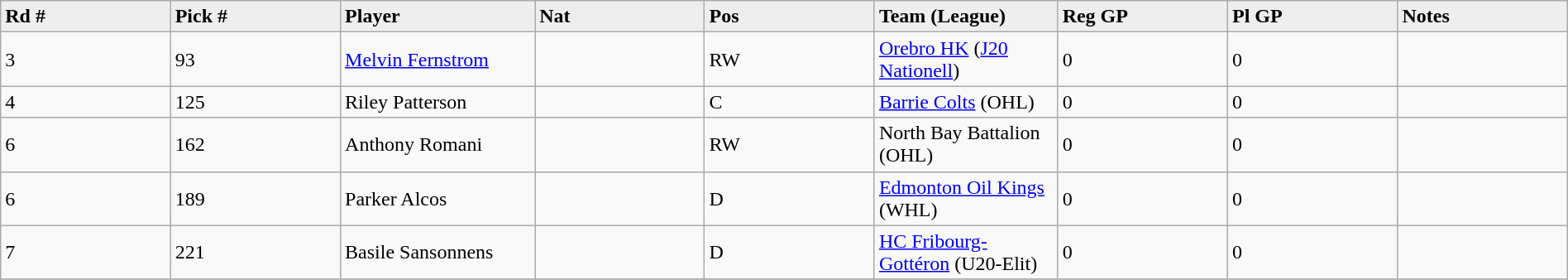<table class="wikitable" style="width: 100%">
<tr>
<td width="5%"; bgcolor="#eeeeee"><strong>Rd #</strong></td>
<td width="5%"; bgcolor="#eeeeee"><strong>Pick #</strong></td>
<td width="5%"; bgcolor="#eeeeee"><strong>Player</strong></td>
<td width="5%"; bgcolor="#eeeeee"><strong>Nat</strong></td>
<td width="5%"; bgcolor="#eeeeee"><strong>Pos</strong></td>
<td width="5%"; bgcolor="#eeeeee"><strong>Team (League)</strong></td>
<td width="5%"; bgcolor="#eeeeee"><strong>Reg GP</strong></td>
<td width="5%"; bgcolor="#eeeeee"><strong>Pl GP</strong></td>
<td width="5%"; bgcolor="#eeeeee"><strong>Notes</strong></td>
</tr>
<tr>
<td>3</td>
<td>93</td>
<td><a href='#'>Melvin Fernstrom</a></td>
<td></td>
<td>RW</td>
<td><a href='#'>Orebro HK</a> (<a href='#'>J20 Nationell</a>)</td>
<td>0</td>
<td>0</td>
<td></td>
</tr>
<tr>
<td>4</td>
<td>125</td>
<td>Riley Patterson</td>
<td></td>
<td>C</td>
<td><a href='#'>Barrie Colts</a> (OHL)</td>
<td>0</td>
<td>0</td>
<td></td>
</tr>
<tr>
<td>6</td>
<td>162</td>
<td>Anthony Romani</td>
<td></td>
<td>RW</td>
<td>North Bay Battalion (OHL)</td>
<td>0</td>
<td>0</td>
<td></td>
</tr>
<tr>
<td>6</td>
<td>189</td>
<td>Parker Alcos</td>
<td></td>
<td>D</td>
<td><a href='#'>Edmonton Oil Kings</a> (WHL)</td>
<td>0</td>
<td>0</td>
<td></td>
</tr>
<tr>
<td>7</td>
<td>221</td>
<td>Basile Sansonnens</td>
<td></td>
<td>D</td>
<td><a href='#'>HC Fribourg-Gottéron</a> (U20-Elit)</td>
<td>0</td>
<td>0</td>
<td></td>
</tr>
<tr>
</tr>
</table>
